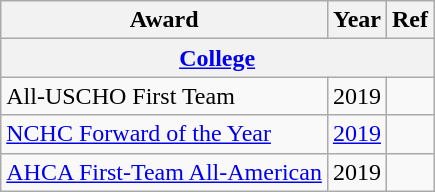<table class="wikitable">
<tr>
<th>Award</th>
<th>Year</th>
<th>Ref</th>
</tr>
<tr>
<th colspan="3"><a href='#'>College</a></th>
</tr>
<tr>
<td>All-USCHO First Team</td>
<td>2019</td>
<td></td>
</tr>
<tr>
<td><a href='#'>NCHC Forward of the Year</a></td>
<td><a href='#'>2019</a></td>
<td></td>
</tr>
<tr>
<td><a href='#'>AHCA First-Team All-American</a></td>
<td>2019</td>
<td></td>
</tr>
</table>
